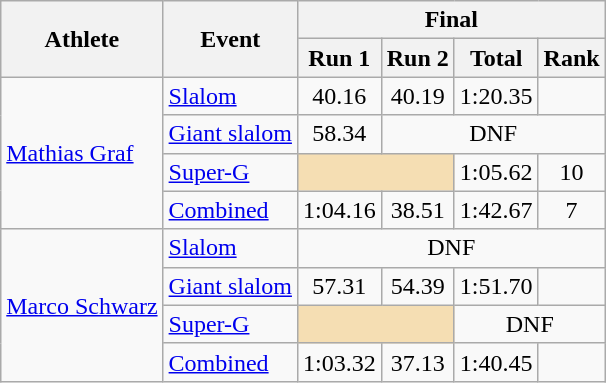<table class="wikitable">
<tr>
<th rowspan="2">Athlete</th>
<th rowspan="2">Event</th>
<th colspan="4">Final</th>
</tr>
<tr>
<th>Run 1</th>
<th>Run 2</th>
<th>Total</th>
<th>Rank</th>
</tr>
<tr>
<td rowspan=4><a href='#'>Mathias Graf</a></td>
<td><a href='#'>Slalom</a></td>
<td align="center">40.16</td>
<td align="center">40.19</td>
<td align="center">1:20.35</td>
<td align="center"></td>
</tr>
<tr>
<td><a href='#'>Giant slalom</a></td>
<td align="center">58.34</td>
<td align="center" colspan=3>DNF</td>
</tr>
<tr>
<td><a href='#'>Super-G</a></td>
<td colspan=2 bgcolor="wheat"></td>
<td align="center">1:05.62</td>
<td align="center">10</td>
</tr>
<tr>
<td><a href='#'>Combined</a></td>
<td align="center">1:04.16</td>
<td align="center">38.51</td>
<td align="center">1:42.67</td>
<td align="center">7</td>
</tr>
<tr>
<td rowspan=4><a href='#'>Marco Schwarz</a></td>
<td><a href='#'>Slalom</a></td>
<td align="center" colspan=4>DNF</td>
</tr>
<tr>
<td><a href='#'>Giant slalom</a></td>
<td align="center">57.31</td>
<td align="center">54.39</td>
<td align="center">1:51.70</td>
<td align="center"></td>
</tr>
<tr>
<td><a href='#'>Super-G</a></td>
<td colspan=2 bgcolor="wheat"></td>
<td align="center" colspan=2>DNF</td>
</tr>
<tr>
<td><a href='#'>Combined</a></td>
<td align="center">1:03.32</td>
<td align="center">37.13</td>
<td align="center">1:40.45</td>
<td align="center"></td>
</tr>
</table>
